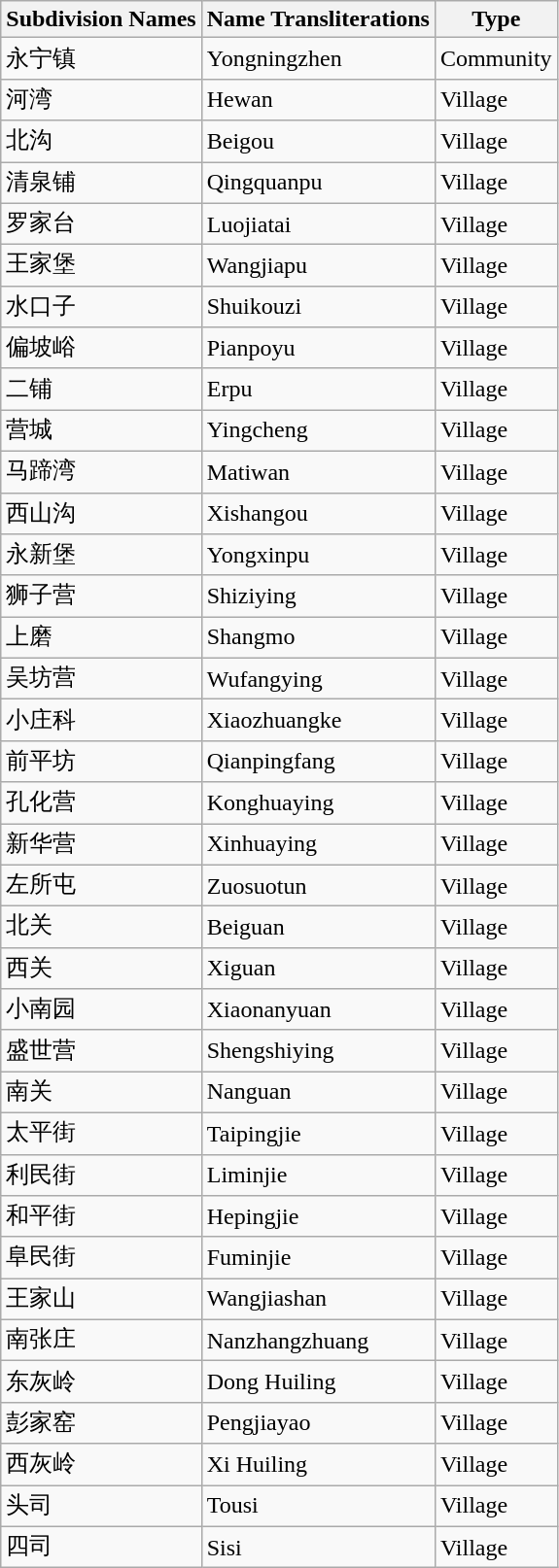<table class="wikitable sortable">
<tr>
<th>Subdivision Names</th>
<th>Name Transliterations</th>
<th>Type</th>
</tr>
<tr>
<td>永宁镇</td>
<td>Yongningzhen</td>
<td>Community</td>
</tr>
<tr>
<td>河湾</td>
<td>Hewan</td>
<td>Village</td>
</tr>
<tr>
<td>北沟</td>
<td>Beigou</td>
<td>Village</td>
</tr>
<tr>
<td>清泉铺</td>
<td>Qingquanpu</td>
<td>Village</td>
</tr>
<tr>
<td>罗家台</td>
<td>Luojiatai</td>
<td>Village</td>
</tr>
<tr>
<td>王家堡</td>
<td>Wangjiapu</td>
<td>Village</td>
</tr>
<tr>
<td>水口子</td>
<td>Shuikouzi</td>
<td>Village</td>
</tr>
<tr>
<td>偏坡峪</td>
<td>Pianpoyu</td>
<td>Village</td>
</tr>
<tr>
<td>二铺</td>
<td>Erpu</td>
<td>Village</td>
</tr>
<tr>
<td>营城</td>
<td>Yingcheng</td>
<td>Village</td>
</tr>
<tr>
<td>马蹄湾</td>
<td>Matiwan</td>
<td>Village</td>
</tr>
<tr>
<td>西山沟</td>
<td>Xishangou</td>
<td>Village</td>
</tr>
<tr>
<td>永新堡</td>
<td>Yongxinpu</td>
<td>Village</td>
</tr>
<tr>
<td>狮子营</td>
<td>Shiziying</td>
<td>Village</td>
</tr>
<tr>
<td>上磨</td>
<td>Shangmo</td>
<td>Village</td>
</tr>
<tr>
<td>吴坊营</td>
<td>Wufangying</td>
<td>Village</td>
</tr>
<tr>
<td>小庄科</td>
<td>Xiaozhuangke</td>
<td>Village</td>
</tr>
<tr>
<td>前平坊</td>
<td>Qianpingfang</td>
<td>Village</td>
</tr>
<tr>
<td>孔化营</td>
<td>Konghuaying</td>
<td>Village</td>
</tr>
<tr>
<td>新华营</td>
<td>Xinhuaying</td>
<td>Village</td>
</tr>
<tr>
<td>左所屯</td>
<td>Zuosuotun</td>
<td>Village</td>
</tr>
<tr>
<td>北关</td>
<td>Beiguan</td>
<td>Village</td>
</tr>
<tr>
<td>西关</td>
<td>Xiguan</td>
<td>Village</td>
</tr>
<tr>
<td>小南园</td>
<td>Xiaonanyuan</td>
<td>Village</td>
</tr>
<tr>
<td>盛世营</td>
<td>Shengshiying</td>
<td>Village</td>
</tr>
<tr>
<td>南关</td>
<td>Nanguan</td>
<td>Village</td>
</tr>
<tr>
<td>太平街</td>
<td>Taipingjie</td>
<td>Village</td>
</tr>
<tr>
<td>利民街</td>
<td>Liminjie</td>
<td>Village</td>
</tr>
<tr>
<td>和平街</td>
<td>Hepingjie</td>
<td>Village</td>
</tr>
<tr>
<td>阜民街</td>
<td>Fuminjie</td>
<td>Village</td>
</tr>
<tr>
<td>王家山</td>
<td>Wangjiashan</td>
<td>Village</td>
</tr>
<tr>
<td>南张庄</td>
<td>Nanzhangzhuang</td>
<td>Village</td>
</tr>
<tr>
<td>东灰岭</td>
<td>Dong Huiling</td>
<td>Village</td>
</tr>
<tr>
<td>彭家窑</td>
<td>Pengjiayao</td>
<td>Village</td>
</tr>
<tr>
<td>西灰岭</td>
<td>Xi Huiling</td>
<td>Village</td>
</tr>
<tr>
<td>头司</td>
<td>Tousi</td>
<td>Village</td>
</tr>
<tr>
<td>四司</td>
<td>Sisi</td>
<td>Village</td>
</tr>
</table>
